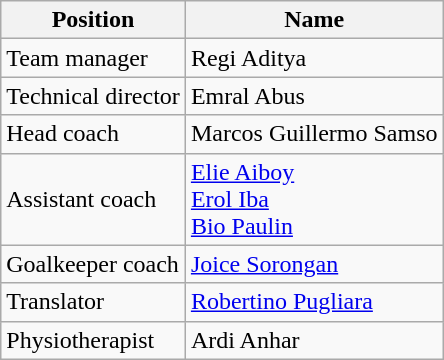<table class="wikitable">
<tr>
<th>Position</th>
<th>Name</th>
</tr>
<tr>
<td>Team manager</td>
<td> Regi Aditya</td>
</tr>
<tr>
<td>Technical director</td>
<td> Emral Abus</td>
</tr>
<tr>
<td>Head coach</td>
<td> Marcos Guillermo Samso</td>
</tr>
<tr>
<td>Assistant coach</td>
<td> <a href='#'>Elie Aiboy</a> <br>  <a href='#'>Erol Iba</a> <br>   <a href='#'>Bio Paulin</a></td>
</tr>
<tr>
<td>Goalkeeper coach</td>
<td> <a href='#'>Joice Sorongan</a></td>
</tr>
<tr>
<td>Translator</td>
<td> <a href='#'>Robertino Pugliara</a></td>
</tr>
<tr>
<td>Physiotherapist</td>
<td> Ardi Anhar</td>
</tr>
</table>
